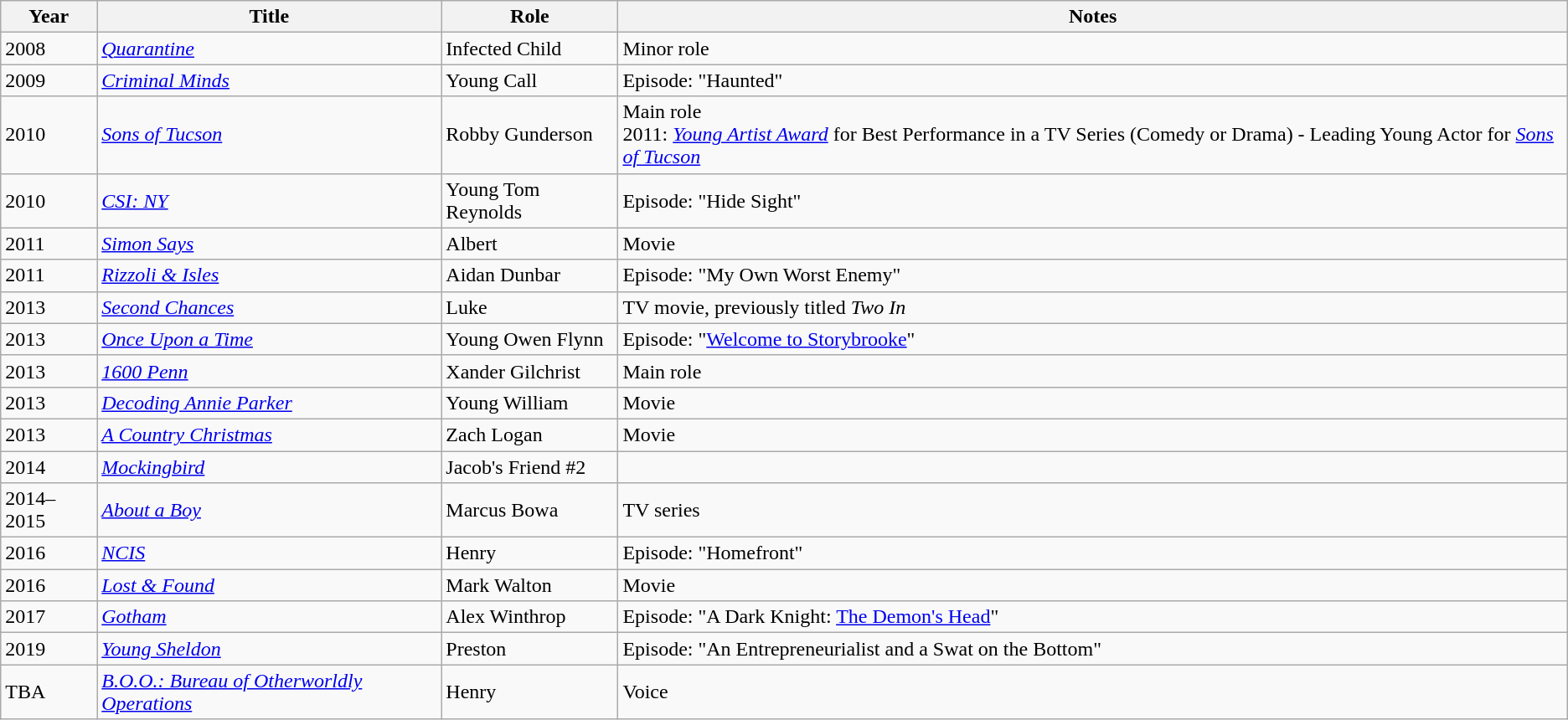<table class="wikitable sortable">
<tr>
<th>Year</th>
<th>Title</th>
<th>Role</th>
<th class="unsortable">Notes</th>
</tr>
<tr>
<td>2008</td>
<td><em><a href='#'>Quarantine</a></em></td>
<td>Infected Child</td>
<td>Minor role</td>
</tr>
<tr>
<td>2009</td>
<td><em><a href='#'>Criminal Minds</a></em></td>
<td>Young Call</td>
<td>Episode: "Haunted"</td>
</tr>
<tr>
<td>2010</td>
<td><em><a href='#'>Sons of Tucson</a></em></td>
<td>Robby Gunderson</td>
<td>Main role<br>2011: <em><a href='#'>Young Artist Award</a></em> for Best Performance in a TV Series (Comedy or Drama) - Leading Young Actor for <em><a href='#'>Sons of Tucson</a></em></td>
</tr>
<tr>
<td>2010</td>
<td><em><a href='#'>CSI: NY</a></em></td>
<td>Young Tom Reynolds</td>
<td>Episode: "Hide Sight"</td>
</tr>
<tr>
<td>2011</td>
<td><em><a href='#'>Simon Says</a></em></td>
<td>Albert</td>
<td>Movie</td>
</tr>
<tr>
<td>2011</td>
<td><em><a href='#'>Rizzoli & Isles</a></em></td>
<td>Aidan Dunbar</td>
<td>Episode: "My Own Worst Enemy"</td>
</tr>
<tr>
<td>2013</td>
<td><em><a href='#'>Second Chances</a></em></td>
<td>Luke</td>
<td>TV movie, previously titled <em>Two In</em></td>
</tr>
<tr>
<td>2013</td>
<td><em><a href='#'>Once Upon a Time</a></em></td>
<td>Young Owen Flynn</td>
<td>Episode: "<a href='#'>Welcome to Storybrooke</a>"</td>
</tr>
<tr>
<td>2013</td>
<td><em><a href='#'>1600 Penn</a></em></td>
<td>Xander Gilchrist</td>
<td>Main role</td>
</tr>
<tr>
<td>2013</td>
<td><em><a href='#'>Decoding Annie Parker</a></em></td>
<td>Young William</td>
<td>Movie</td>
</tr>
<tr>
<td>2013</td>
<td><em><a href='#'>A Country Christmas</a></em></td>
<td>Zach Logan</td>
<td>Movie</td>
</tr>
<tr>
<td>2014</td>
<td><em><a href='#'>Mockingbird</a></em></td>
<td>Jacob's Friend #2</td>
<td></td>
</tr>
<tr>
<td>2014–2015</td>
<td><em><a href='#'>About a Boy</a></em></td>
<td>Marcus Bowa</td>
<td>TV series</td>
</tr>
<tr>
<td>2016</td>
<td><em><a href='#'>NCIS</a></em></td>
<td>Henry</td>
<td>Episode: "Homefront"</td>
</tr>
<tr>
<td>2016</td>
<td><em><a href='#'>Lost & Found</a></em></td>
<td>Mark Walton</td>
<td>Movie</td>
</tr>
<tr>
<td>2017</td>
<td><em><a href='#'>Gotham</a></em></td>
<td>Alex Winthrop</td>
<td>Episode: "A Dark Knight: <a href='#'>The Demon's Head</a>"</td>
</tr>
<tr>
<td>2019</td>
<td><em><a href='#'>Young Sheldon</a></em></td>
<td>Preston</td>
<td>Episode: "An Entrepreneurialist and a Swat on the Bottom"</td>
</tr>
<tr>
<td>TBA</td>
<td><em><a href='#'>B.O.O.: Bureau of Otherworldly Operations</a></em></td>
<td>Henry</td>
<td>Voice</td>
</tr>
</table>
